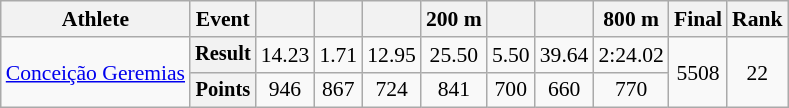<table class="wikitable" style="font-size:90%">
<tr>
<th>Athlete</th>
<th>Event</th>
<th></th>
<th></th>
<th></th>
<th>200 m</th>
<th></th>
<th></th>
<th>800 m</th>
<th>Final</th>
<th>Rank</th>
</tr>
<tr align=center>
<td rowspan=2 align=left><a href='#'>Conceição Geremias</a></td>
<th style="font-size:95%">Result</th>
<td>14.23</td>
<td>1.71</td>
<td>12.95</td>
<td>25.50</td>
<td>5.50</td>
<td>39.64</td>
<td>2:24.02</td>
<td rowspan=2>5508</td>
<td rowspan=2>22</td>
</tr>
<tr align=center>
<th style="font-size:95%">Points</th>
<td>946</td>
<td>867</td>
<td>724</td>
<td>841</td>
<td>700</td>
<td>660</td>
<td>770</td>
</tr>
</table>
